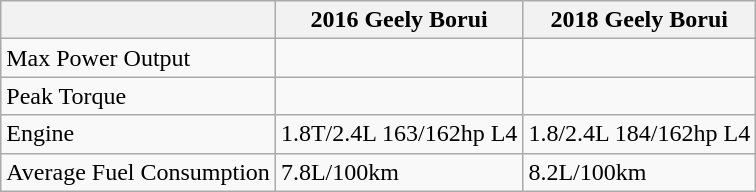<table class="wikitable">
<tr>
<th></th>
<th>2016 Geely Borui</th>
<th>2018 Geely Borui</th>
</tr>
<tr>
<td>Max Power Output</td>
<td></td>
<td></td>
</tr>
<tr>
<td>Peak Torque</td>
<td></td>
<td></td>
</tr>
<tr>
<td>Engine</td>
<td>1.8T/2.4L 163/162hp L4</td>
<td>1.8/2.4L 184/162hp L4</td>
</tr>
<tr>
<td>Average Fuel Consumption</td>
<td>7.8L/100km</td>
<td>8.2L/100km</td>
</tr>
</table>
